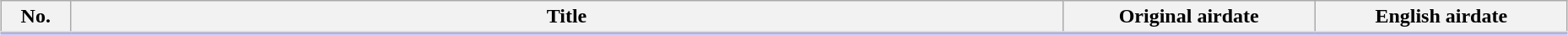<table class="wikitable" style="width:98%; margin:auto; background:#FFF">
<tr style="border-bottom: 3px solid #CCF;">
<th style="width:3em;">No.</th>
<th>Title</th>
<th style="width:12em;">Original airdate</th>
<th style="width:12em;">English airdate</th>
</tr>
<tr>
</tr>
</table>
